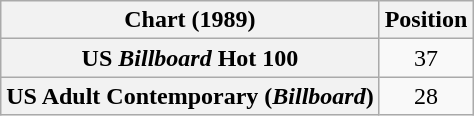<table class="wikitable plainrowheaders" style="text-align:center">
<tr>
<th>Chart (1989)</th>
<th>Position</th>
</tr>
<tr>
<th scope="row">US <em>Billboard</em> Hot 100</th>
<td>37</td>
</tr>
<tr>
<th scope="row">US Adult Contemporary (<em>Billboard</em>)</th>
<td>28</td>
</tr>
</table>
